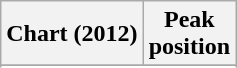<table class="wikitable sortable">
<tr>
<th>Chart (2012)</th>
<th>Peak<br>position</th>
</tr>
<tr>
</tr>
<tr>
</tr>
</table>
